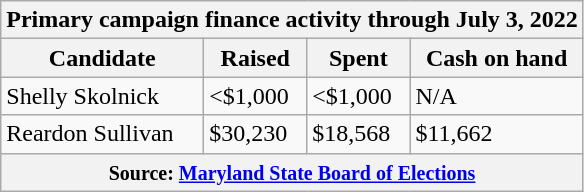<table class="wikitable sortable">
<tr>
<th colspan="4">Primary campaign finance activity through July 3, 2022</th>
</tr>
<tr>
<th>Candidate</th>
<th>Raised</th>
<th>Spent</th>
<th>Cash on hand</th>
</tr>
<tr>
<td data-sort-value="Skolnick, Shelly">Shelly Skolnick</td>
<td data-sort-value=$1><$1,000</td>
<td data-sort-value=$1><$1,000</td>
<td data-sort-value=$1>N/A</td>
</tr>
<tr>
<td data-sort-value="Sullivan, Reardon">Reardon Sullivan</td>
<td>$30,230</td>
<td>$18,568</td>
<td>$11,662</td>
</tr>
<tr>
<th colspan="4"><small>Source: <a href='#'>Maryland State Board of Elections</a></small></th>
</tr>
</table>
